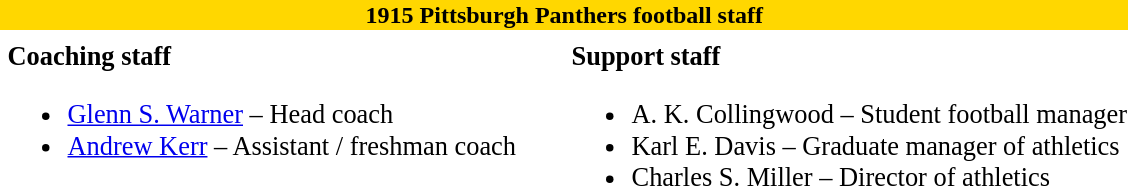<table class="toccolours" style="text-align: left;">
<tr>
<th colspan="10" style="background:gold; color:dark blue; text-align: center;"><strong>1915 Pittsburgh Panthers football staff</strong></th>
</tr>
<tr>
<td colspan="10" align="right"></td>
</tr>
<tr>
<td valign="top"></td>
<td style="font-size: 110%;" valign="top"><strong>Coaching staff</strong><br><ul><li><a href='#'>Glenn S. Warner</a> – Head coach</li><li><a href='#'>Andrew Kerr</a> – Assistant / freshman coach</li></ul></td>
<td width="25"> </td>
<td valign="top"></td>
<td style="font-size: 110%;" valign="top"><strong>Support staff</strong><br><ul><li>A. K. Collingwood – Student football manager</li><li>Karl E. Davis – Graduate manager of athletics</li><li>Charles S. Miller – Director of athletics</li></ul></td>
</tr>
</table>
